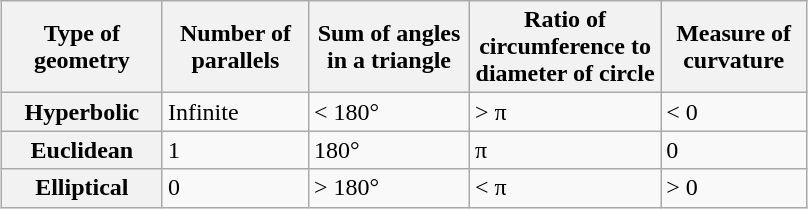<table class="wikitable" style="margin: 1em auto 1em auto" style="text-align:center">
<tr>
<th style="width:100px">Type of geometry</th>
<th style="width:90px">Number of parallels</th>
<th style="width:100px">Sum of angles in a triangle</th>
<th style="width:120px">Ratio of circumference to diameter of circle</th>
<th style="width:90px">Measure of curvature</th>
</tr>
<tr>
<th>Hyperbolic</th>
<td>Infinite</td>
<td>< 180°</td>
<td>> π</td>
<td>< 0</td>
</tr>
<tr>
<th>Euclidean</th>
<td>1</td>
<td>180°</td>
<td>π</td>
<td>0</td>
</tr>
<tr>
<th>Elliptical</th>
<td>0</td>
<td>> 180°</td>
<td>< π</td>
<td>> 0</td>
</tr>
</table>
